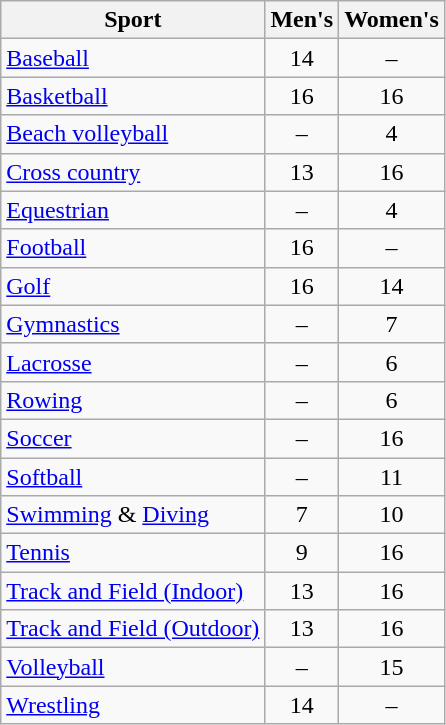<table class="wikitable sortable" style="text-align:center">
<tr>
<th>Sport</th>
<th>Men's</th>
<th>Women's</th>
</tr>
<tr>
<td align=left><a href='#'>Baseball</a></td>
<td>14</td>
<td>–</td>
</tr>
<tr>
<td align=left><a href='#'>Basketball</a></td>
<td>16</td>
<td>16</td>
</tr>
<tr>
<td align=left><a href='#'>Beach volleyball</a></td>
<td>–</td>
<td>4</td>
</tr>
<tr>
<td align=left><a href='#'>Cross country</a></td>
<td>13</td>
<td>16</td>
</tr>
<tr>
<td align=left><a href='#'>Equestrian</a></td>
<td>–</td>
<td>4</td>
</tr>
<tr>
<td align=left><a href='#'>Football</a></td>
<td>16</td>
<td>–</td>
</tr>
<tr>
<td align=left><a href='#'>Golf</a></td>
<td>16</td>
<td>14</td>
</tr>
<tr>
<td align=left><a href='#'>Gymnastics</a></td>
<td>–</td>
<td>7</td>
</tr>
<tr>
<td align=left><a href='#'>Lacrosse</a></td>
<td>–</td>
<td>6</td>
</tr>
<tr>
<td align=left><a href='#'>Rowing</a></td>
<td>–</td>
<td>6</td>
</tr>
<tr>
<td align=left><a href='#'>Soccer</a></td>
<td>–</td>
<td>16</td>
</tr>
<tr>
<td align=left><a href='#'>Softball</a></td>
<td>–</td>
<td>11</td>
</tr>
<tr>
<td align=left><a href='#'>Swimming</a> & <a href='#'>Diving</a></td>
<td>7</td>
<td>10</td>
</tr>
<tr>
<td align=left><a href='#'>Tennis</a></td>
<td>9</td>
<td>16</td>
</tr>
<tr>
<td align=left><a href='#'>Track and Field (Indoor)</a></td>
<td>13</td>
<td>16</td>
</tr>
<tr>
<td align=left><a href='#'>Track and Field (Outdoor)</a></td>
<td>13</td>
<td>16</td>
</tr>
<tr>
<td align=left><a href='#'>Volleyball</a></td>
<td>–</td>
<td>15</td>
</tr>
<tr>
<td align=left><a href='#'>Wrestling</a></td>
<td>14</td>
<td>–</td>
</tr>
</table>
